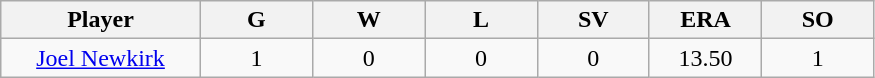<table class="wikitable sortable">
<tr>
<th bgcolor="#DDDDFF" width="16%">Player</th>
<th bgcolor="#DDDDFF" width="9%">G</th>
<th bgcolor="#DDDDFF" width="9%">W</th>
<th bgcolor="#DDDDFF" width="9%">L</th>
<th bgcolor="#DDDDFF" width="9%">SV</th>
<th bgcolor="#DDDDFF" width="9%">ERA</th>
<th bgcolor="#DDDDFF" width="9%">SO</th>
</tr>
<tr align="center">
<td><a href='#'>Joel Newkirk</a></td>
<td>1</td>
<td>0</td>
<td>0</td>
<td>0</td>
<td>13.50</td>
<td>1</td>
</tr>
</table>
